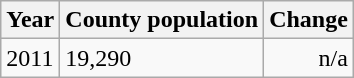<table class="wikitable">
<tr>
<th>Year</th>
<th>County population</th>
<th>Change</th>
</tr>
<tr>
<td>2011</td>
<td>19,290</td>
<td align="right">n/a</td>
</tr>
</table>
